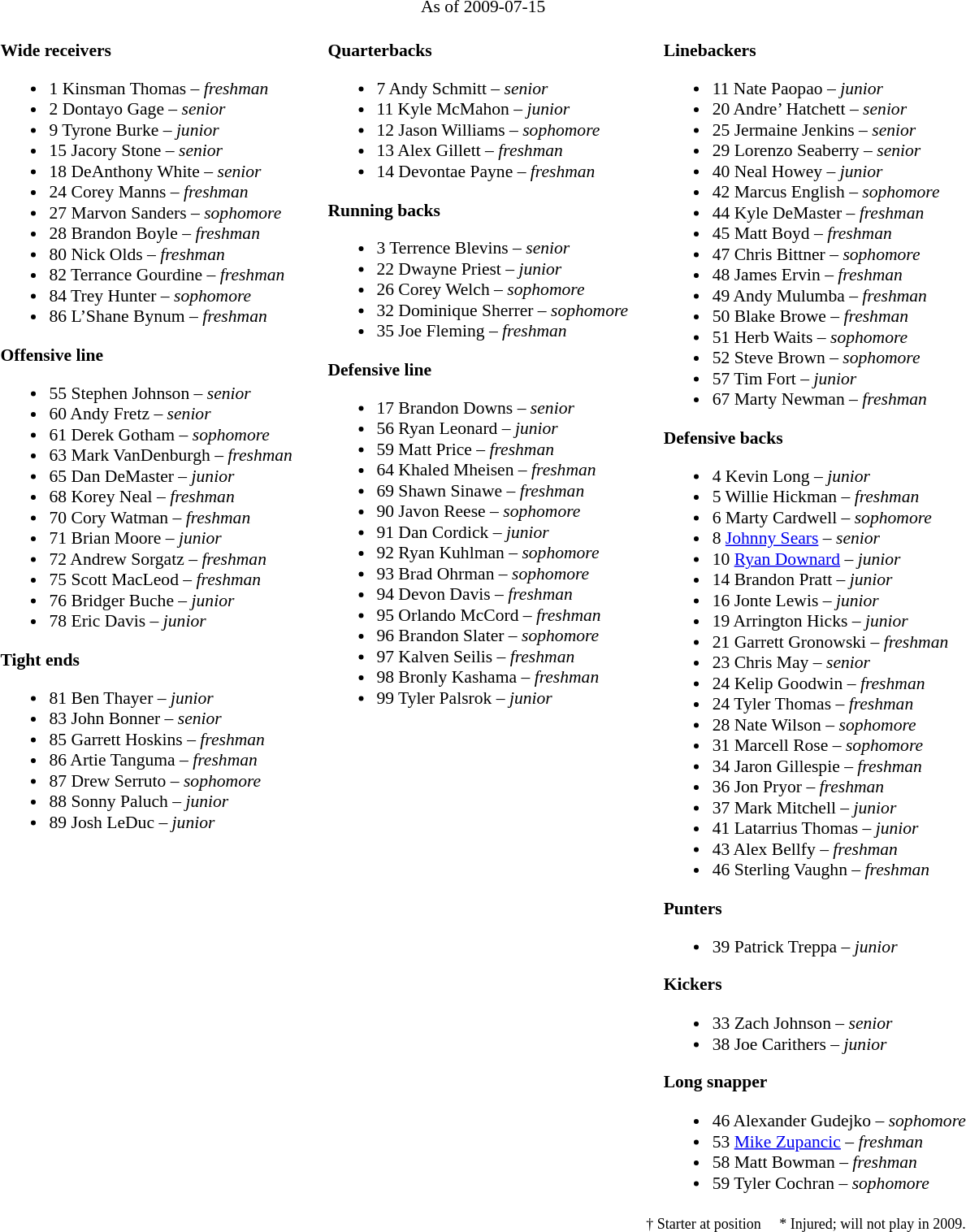<table class="toccolours" style="border-collapse:collapse; font-size:90%;">
<tr>
<td colspan="7" align="center">As of 2009-07-15</td>
</tr>
<tr>
<td valign="top"><br><strong>Wide receivers</strong><ul><li>1 Kinsman Thomas – <em>freshman</em></li><li>2 Dontayo Gage – <em>senior</em></li><li>9 Tyrone Burke – <em>junior</em></li><li>15 Jacory Stone – <em>senior</em></li><li>18 DeAnthony White – <em>senior</em></li><li>24 Corey Manns – <em> freshman</em></li><li>27 Marvon Sanders – <em>sophomore</em></li><li>28 Brandon Boyle – <em>freshman</em></li><li>80 Nick Olds – <em>freshman</em></li><li>82 Terrance Gourdine – <em>freshman</em></li><li>84 Trey Hunter – <em>sophomore</em></li><li>86 L’Shane Bynum – <em> freshman</em></li></ul><strong>Offensive line</strong><ul><li>55 Stephen Johnson – <em>senior</em></li><li>60 Andy Fretz – <em>senior</em></li><li>61 Derek Gotham – <em>sophomore</em></li><li>63 Mark VanDenburgh – <em> freshman</em></li><li>65 Dan DeMaster – <em>junior</em></li><li>68 Korey Neal – <em> freshman</em></li><li>70 Cory Watman – <em> freshman</em></li><li>71 Brian Moore – <em>junior</em></li><li>72 Andrew Sorgatz – <em>freshman</em></li><li>75 Scott MacLeod – <em>freshman</em></li><li>76 Bridger Buche – <em>junior</em></li><li>78 Eric Davis – <em>junior</em></li></ul><strong>Tight ends</strong><ul><li>81 Ben Thayer – <em>junior</em></li><li>83 John Bonner – <em>senior</em></li><li>85 Garrett Hoskins – <em>freshman</em></li><li>86 Artie Tanguma – <em>freshman</em></li><li>87 Drew Serruto – <em>sophomore</em></li><li>88 Sonny Paluch – <em>junior</em></li><li>89 Josh LeDuc – <em>junior</em></li></ul></td>
<td width="25"> </td>
<td valign="top"><br><strong>Quarterbacks</strong><ul><li>7 Andy Schmitt – <em>senior</em></li><li>11 Kyle McMahon – <em>junior</em></li><li>12 Jason Williams – <em>sophomore</em></li><li>13 Alex Gillett – <em>freshman</em></li><li>14 Devontae Payne – <em>freshman</em></li></ul><strong>Running backs</strong><ul><li>3 Terrence Blevins – <em>senior</em></li><li>22 Dwayne Priest – <em>junior</em></li><li>26 Corey Welch – <em>sophomore</em></li><li>32 Dominique Sherrer – <em>sophomore</em></li><li>35 Joe Fleming – <em>freshman</em></li></ul><strong>Defensive line</strong><ul><li>17 Brandon Downs – <em>senior</em></li><li>56 Ryan Leonard – <em>junior</em></li><li>59 Matt Price – <em>freshman</em></li><li>64 Khaled Mheisen – <em>freshman</em></li><li>69 Shawn Sinawe – <em>freshman</em></li><li>90 Javon Reese – <em>sophomore</em></li><li>91 Dan Cordick – <em>junior</em></li><li>92 Ryan Kuhlman – <em>sophomore</em></li><li>93 Brad Ohrman – <em>sophomore</em></li><li>94 Devon Davis – <em>freshman</em></li><li>95 Orlando McCord – <em>freshman</em></li><li>96 Brandon Slater – <em>sophomore</em></li><li>97 Kalven Seilis – <em> freshman</em></li><li>98 Bronly Kashama – <em>freshman</em></li><li>99 Tyler Palsrok – <em>junior</em></li></ul></td>
<td width="25"> </td>
<td valign="top"><br><strong>Linebackers</strong><ul><li>11 Nate Paopao – <em>junior</em></li><li>20 Andre’ Hatchett – <em>senior</em></li><li>25 Jermaine Jenkins – <em>senior</em></li><li>29 Lorenzo Seaberry – <em>senior</em></li><li>40 Neal Howey – <em>junior</em></li><li>42 Marcus English – <em>sophomore</em></li><li>44 Kyle DeMaster – <em>freshman</em></li><li>45 Matt Boyd – <em>freshman</em></li><li>47 Chris Bittner – <em>sophomore</em></li><li>48 James Ervin – <em> freshman</em></li><li>49 Andy Mulumba – <em>freshman</em></li><li>50 Blake Browe – <em>freshman</em></li><li>51 Herb Waits – <em>sophomore</em></li><li>52 Steve Brown – <em>sophomore</em></li><li>57 Tim Fort – <em>junior</em></li><li>67 Marty Newman – <em> freshman</em></li></ul><strong>Defensive backs</strong><ul><li>4 Kevin Long – <em>junior</em></li><li>5 Willie Hickman – <em>freshman</em></li><li>6 Marty Cardwell – <em>sophomore</em></li><li>8 <a href='#'>Johnny Sears</a> – <em>senior</em></li><li>10 <a href='#'>Ryan Downard</a> – <em>junior</em></li><li>14 Brandon Pratt – <em>junior</em></li><li>16 Jonte Lewis – <em>junior</em></li><li>19 Arrington Hicks – <em>junior</em></li><li>21 Garrett Gronowski – <em>freshman</em></li><li>23 Chris May – <em>senior</em></li><li>24 Kelip Goodwin – <em>freshman</em></li><li>24 Tyler Thomas – <em> freshman</em></li><li>28 Nate Wilson – <em>sophomore</em></li><li>31 Marcell Rose – <em>sophomore</em></li><li>34 Jaron Gillespie – <em>freshman</em></li><li>36 Jon Pryor – <em> freshman</em></li><li>37 Mark Mitchell – <em>junior</em></li><li>41 Latarrius Thomas – <em>junior</em></li><li>43 Alex Bellfy – <em> freshman</em></li><li>46 Sterling Vaughn – <em>freshman</em></li></ul><strong>Punters</strong><ul><li>39 Patrick Treppa – <em>junior</em></li></ul><strong>Kickers</strong><ul><li>33 Zach Johnson – <em>senior</em></li><li>38 Joe Carithers – <em>junior</em></li></ul><strong>Long snapper</strong><ul><li>46 Alexander Gudejko – <em>sophomore</em></li><li>53 <a href='#'>Mike Zupancic</a> – <em> freshman</em></li><li>58 Matt Bowman – <em> freshman</em></li><li>59 Tyler Cochran – <em>sophomore</em></li></ul></td>
</tr>
<tr>
<td colspan="5" valign="bottom" align="right"><small>† Starter at position     * Injured; will not play in 2009.</small></td>
</tr>
</table>
